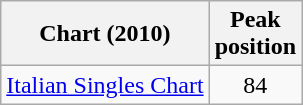<table class="wikitable sortable">
<tr>
<th>Chart (2010)</th>
<th>Peak <br>position</th>
</tr>
<tr>
<td><a href='#'>Italian Singles Chart</a></td>
<td align="center">84</td>
</tr>
</table>
